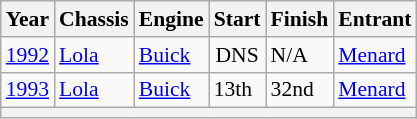<table class="wikitable" style="font-size: 90%;">
<tr>
<th>Year</th>
<th>Chassis</th>
<th>Engine</th>
<th>Start</th>
<th>Finish</th>
<th>Entrant</th>
</tr>
<tr>
<td><a href='#'>1992</a></td>
<td><a href='#'>Lola</a></td>
<td><a href='#'>Buick</a></td>
<td align="center">DNS</td>
<td>N/A</td>
<td nowrap><a href='#'>Menard</a></td>
</tr>
<tr>
<td><a href='#'>1993</a></td>
<td><a href='#'>Lola</a></td>
<td><a href='#'>Buick</a></td>
<td>13th</td>
<td>32nd</td>
<td nowrap><a href='#'>Menard</a></td>
</tr>
<tr>
<th colspan="13"></th>
</tr>
</table>
